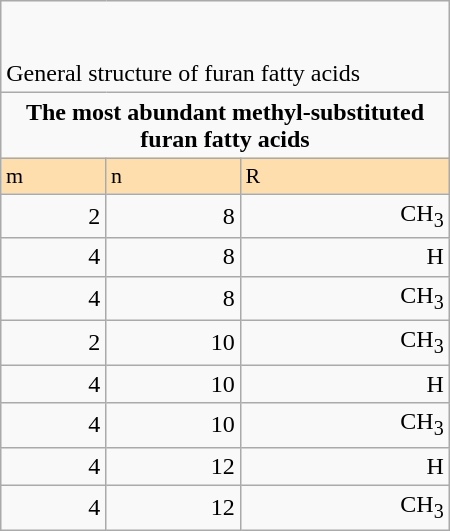<table class="wikitable" style="float:right; width:300px;">
<tr>
<td colspan="3"><br><br>General structure of furan fatty acids</td>
</tr>
<tr>
<td colspan="3" style="text-align:center;"><strong>The most abundant methyl-substituted furan fatty acids</strong></td>
</tr>
<tr style="font-size:11pt; background:#FFDEAD;">
<td>m</td>
<td>n</td>
<td>R</td>
</tr>
<tr style="text-align:right;">
<td>2</td>
<td>8</td>
<td>CH<sub>3</sub></td>
</tr>
<tr style="text-align:right;">
<td>4</td>
<td>8</td>
<td>H</td>
</tr>
<tr style="text-align:right;">
<td>4</td>
<td>8</td>
<td>CH<sub>3</sub></td>
</tr>
<tr style="text-align:right;">
<td>2</td>
<td>10</td>
<td>CH<sub>3</sub></td>
</tr>
<tr style="text-align:right;">
<td>4</td>
<td>10</td>
<td>H</td>
</tr>
<tr style="text-align:right;">
<td>4</td>
<td>10</td>
<td>CH<sub>3</sub></td>
</tr>
<tr style="text-align:right;">
<td>4</td>
<td>12</td>
<td>H</td>
</tr>
<tr style="text-align:right;">
<td>4</td>
<td>12</td>
<td>CH<sub>3</sub></td>
</tr>
</table>
